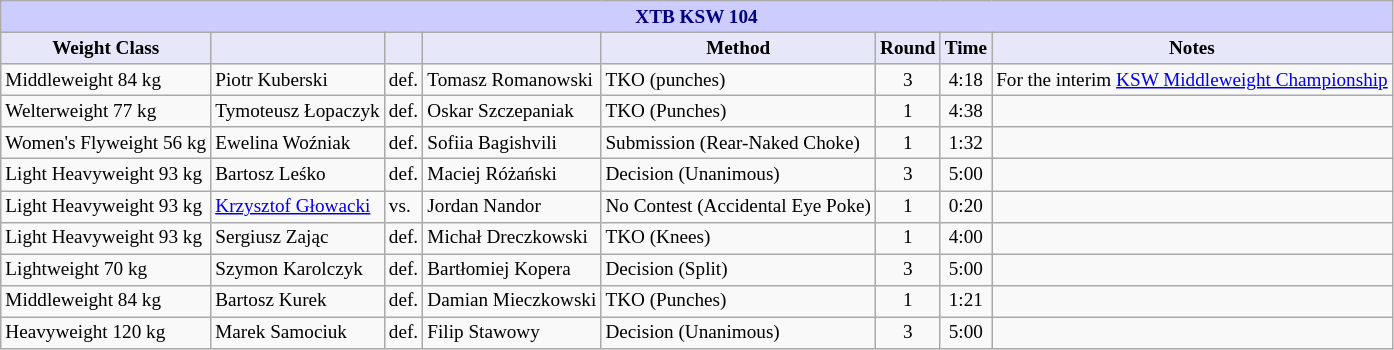<table class="wikitable" style="font-size: 80%;">
<tr>
<th colspan="8" style="background-color: #ccf; color: #000080; text-align: center;"><strong>XTB KSW 104</strong></th>
</tr>
<tr>
<th colspan="1" style="background-color: #E6E8FA; color: #000000; text-align: center;">Weight Class</th>
<th colspan="1" style="background-color: #E6E8FA; color: #000000; text-align: center;"></th>
<th colspan="1" style="background-color: #E6E8FA; color: #000000; text-align: center;"></th>
<th colspan="1" style="background-color: #E6E8FA; color: #000000; text-align: center;"></th>
<th colspan="1" style="background-color: #E6E8FA; color: #000000; text-align: center;">Method</th>
<th colspan="1" style="background-color: #E6E8FA; color: #000000; text-align: center;">Round</th>
<th colspan="1" style="background-color: #E6E8FA; color: #000000; text-align: center;">Time</th>
<th colspan="1" style="background-color: #E6E8FA; color: #000000; text-align: center;">Notes</th>
</tr>
<tr>
<td>Middleweight 84 kg</td>
<td> Piotr Kuberski</td>
<td align=center>def.</td>
<td> Tomasz Romanowski</td>
<td>TKO (punches)</td>
<td align=center>3</td>
<td align=center>4:18</td>
<td>For the interim <a href='#'>KSW Middleweight Championship</a></td>
</tr>
<tr>
<td>Welterweight 77 kg</td>
<td> Tymoteusz Łopaczyk</td>
<td align=center>def.</td>
<td> Oskar Szczepaniak</td>
<td>TKO (Punches)</td>
<td align=center>1</td>
<td align=center>4:38</td>
<td></td>
</tr>
<tr>
<td>Women's Flyweight 56 kg</td>
<td> Ewelina Woźniak</td>
<td align=center>def.</td>
<td> Sofiia Bagishvili</td>
<td>Submission (Rear-Naked Choke)</td>
<td align=center>1</td>
<td align=center>1:32</td>
<td></td>
</tr>
<tr>
<td>Light Heavyweight 93 kg</td>
<td> Bartosz Leśko</td>
<td align=center>def.</td>
<td> Maciej Różański</td>
<td>Decision (Unanimous)</td>
<td align=center>3</td>
<td align=center>5:00</td>
<td></td>
</tr>
<tr>
<td>Light Heavyweight 93 kg</td>
<td> <a href='#'>Krzysztof Głowacki</a></td>
<td align-center>vs.</td>
<td> Jordan Nandor</td>
<td>No Contest (Accidental Eye Poke)</td>
<td align=center>1</td>
<td align=center>0:20</td>
<td></td>
</tr>
<tr>
<td>Light Heavyweight 93 kg</td>
<td> Sergiusz Zając</td>
<td align-center>def.</td>
<td> Michał Dreczkowski</td>
<td>TKO (Knees)</td>
<td align=center>1</td>
<td align=center>4:00</td>
<td></td>
</tr>
<tr>
<td>Lightweight 70 kg</td>
<td> Szymon Karolczyk</td>
<td align=center>def.</td>
<td> Bartłomiej Kopera</td>
<td>Decision (Split)</td>
<td align=center>3</td>
<td align=center>5:00</td>
<td></td>
</tr>
<tr>
<td>Middleweight 84 kg</td>
<td> Bartosz Kurek</td>
<td align=center>def.</td>
<td> Damian Mieczkowski</td>
<td>TKO (Punches)</td>
<td align=center>1</td>
<td align=center>1:21</td>
<td></td>
</tr>
<tr>
<td>Heavyweight 120 kg</td>
<td> Marek Samociuk</td>
<td align=center>def.</td>
<td> Filip Stawowy</td>
<td>Decision (Unanimous)</td>
<td align=center>3</td>
<td align=center>5:00</td>
<td></td>
</tr>
</table>
